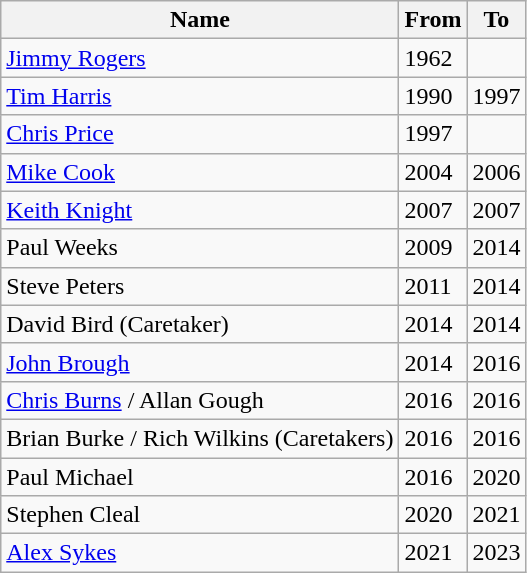<table class=wikitable>
<tr>
<th>Name</th>
<th>From</th>
<th>To</th>
</tr>
<tr>
<td><a href='#'>Jimmy Rogers</a></td>
<td>1962</td>
<td></td>
</tr>
<tr>
<td><a href='#'>Tim Harris</a></td>
<td>1990</td>
<td>1997</td>
</tr>
<tr>
<td><a href='#'>Chris Price</a></td>
<td>1997</td>
<td></td>
</tr>
<tr>
<td><a href='#'>Mike Cook</a></td>
<td>2004</td>
<td>2006</td>
</tr>
<tr>
<td><a href='#'>Keith Knight</a></td>
<td>2007</td>
<td>2007</td>
</tr>
<tr>
<td>Paul Weeks</td>
<td>2009</td>
<td>2014</td>
</tr>
<tr>
<td>Steve Peters</td>
<td>2011</td>
<td>2014</td>
</tr>
<tr>
<td>David Bird (Caretaker)</td>
<td>2014</td>
<td>2014</td>
</tr>
<tr>
<td><a href='#'>John Brough</a></td>
<td>2014</td>
<td>2016</td>
</tr>
<tr>
<td><a href='#'>Chris Burns</a> / Allan Gough</td>
<td>2016</td>
<td>2016</td>
</tr>
<tr>
<td>Brian Burke / Rich Wilkins (Caretakers)</td>
<td>2016</td>
<td>2016</td>
</tr>
<tr>
<td>Paul Michael</td>
<td>2016</td>
<td>2020</td>
</tr>
<tr>
<td>Stephen Cleal</td>
<td>2020</td>
<td>2021</td>
</tr>
<tr>
<td><a href='#'>Alex Sykes</a></td>
<td>2021</td>
<td>2023</td>
</tr>
</table>
